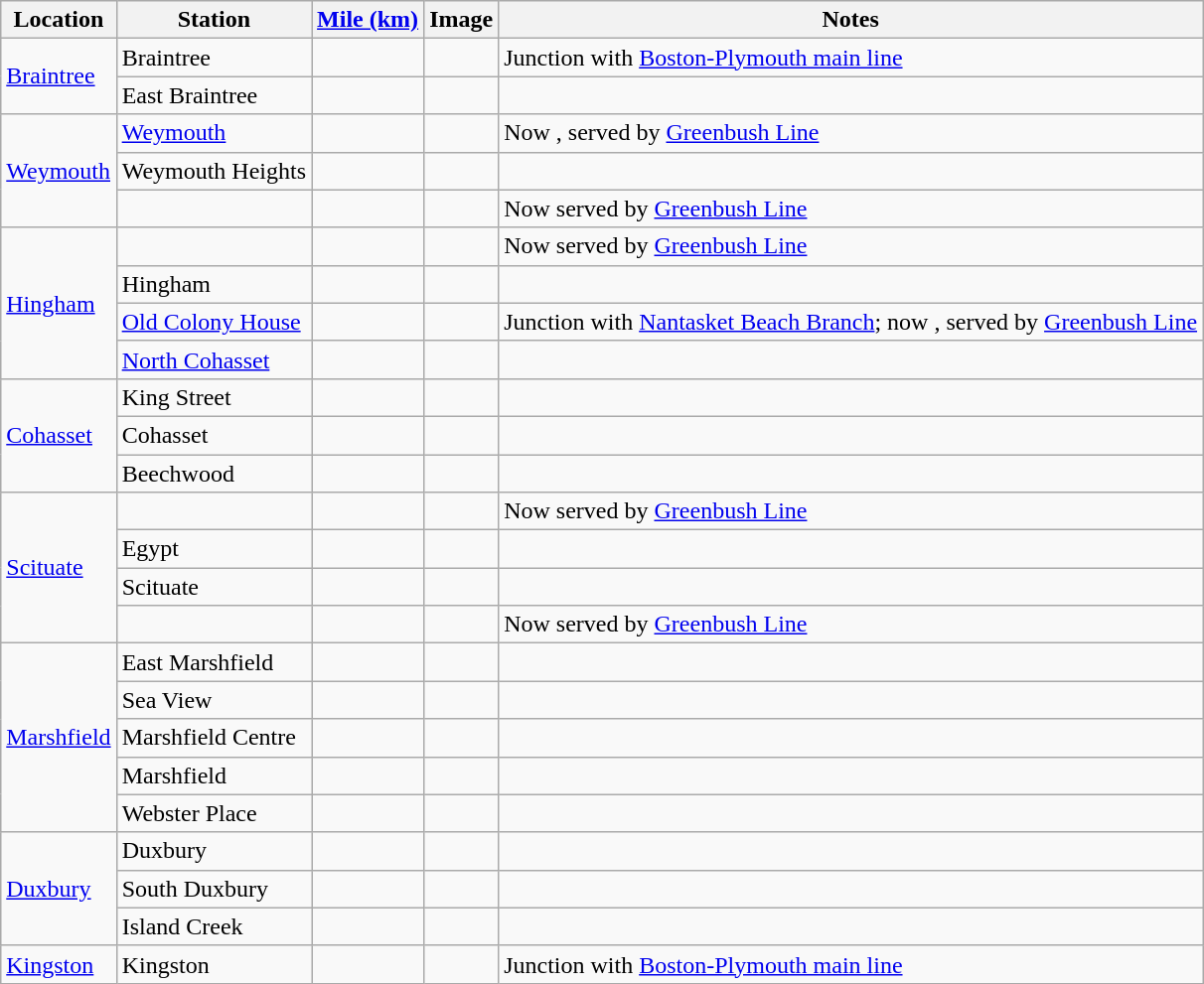<table class="wikitable">
<tr>
<th>Location</th>
<th>Station</th>
<th><a href='#'>Mile (km)</a></th>
<th>Image</th>
<th>Notes</th>
</tr>
<tr>
<td rowspan=2><a href='#'>Braintree</a></td>
<td>Braintree</td>
<td></td>
<td></td>
<td>Junction with <a href='#'>Boston-Plymouth main line</a></td>
</tr>
<tr>
<td>East Braintree</td>
<td></td>
<td></td>
<td></td>
</tr>
<tr>
<td rowspan=3><a href='#'>Weymouth</a></td>
<td><a href='#'>Weymouth</a></td>
<td></td>
<td></td>
<td>Now , served by <a href='#'>Greenbush Line</a></td>
</tr>
<tr>
<td>Weymouth Heights</td>
<td></td>
<td></td>
<td></td>
</tr>
<tr>
<td></td>
<td></td>
<td></td>
<td>Now served by <a href='#'>Greenbush Line</a></td>
</tr>
<tr>
<td rowspan=4><a href='#'>Hingham</a></td>
<td></td>
<td></td>
<td></td>
<td>Now served by <a href='#'>Greenbush Line</a></td>
</tr>
<tr>
<td>Hingham</td>
<td></td>
<td></td>
<td></td>
</tr>
<tr>
<td><a href='#'>Old Colony House</a></td>
<td></td>
<td></td>
<td>Junction with <a href='#'>Nantasket Beach Branch</a>; now , served by <a href='#'>Greenbush Line</a></td>
</tr>
<tr>
<td><a href='#'>North Cohasset</a></td>
<td></td>
<td></td>
<td></td>
</tr>
<tr>
<td rowspan=3><a href='#'>Cohasset</a></td>
<td>King Street</td>
<td></td>
<td></td>
<td></td>
</tr>
<tr>
<td>Cohasset</td>
<td></td>
<td></td>
<td></td>
</tr>
<tr>
<td>Beechwood</td>
<td></td>
<td></td>
<td></td>
</tr>
<tr>
<td rowspan=4><a href='#'>Scituate</a></td>
<td></td>
<td></td>
<td></td>
<td>Now served by <a href='#'>Greenbush Line</a></td>
</tr>
<tr>
<td>Egypt</td>
<td></td>
<td></td>
<td></td>
</tr>
<tr>
<td>Scituate</td>
<td></td>
<td></td>
<td></td>
</tr>
<tr>
<td></td>
<td></td>
<td></td>
<td>Now served by <a href='#'>Greenbush Line</a></td>
</tr>
<tr>
<td rowspan=5><a href='#'>Marshfield</a></td>
<td>East Marshfield</td>
<td></td>
<td></td>
<td></td>
</tr>
<tr>
<td>Sea View</td>
<td></td>
<td></td>
<td></td>
</tr>
<tr>
<td>Marshfield Centre</td>
<td></td>
<td></td>
<td></td>
</tr>
<tr>
<td>Marshfield</td>
<td></td>
<td></td>
<td></td>
</tr>
<tr>
<td>Webster Place</td>
<td></td>
<td></td>
<td></td>
</tr>
<tr>
<td rowspan=3><a href='#'>Duxbury</a></td>
<td>Duxbury</td>
<td></td>
<td></td>
<td></td>
</tr>
<tr>
<td>South Duxbury</td>
<td></td>
<td></td>
<td></td>
</tr>
<tr>
<td>Island Creek</td>
<td></td>
<td></td>
<td></td>
</tr>
<tr>
<td><a href='#'>Kingston</a></td>
<td>Kingston</td>
<td></td>
<td></td>
<td>Junction with <a href='#'>Boston-Plymouth main line</a></td>
</tr>
</table>
